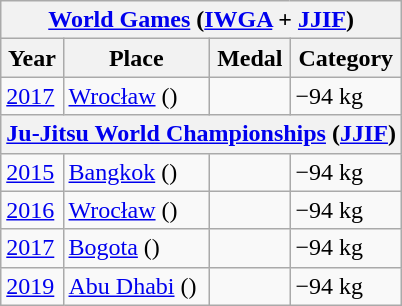<table class="wikitable">
<tr>
<th colspan=5><a href='#'>World Games</a> (<a href='#'>IWGA</a> + <a href='#'>JJIF</a>)</th>
</tr>
<tr>
<th>Year</th>
<th>Place</th>
<th>Medal</th>
<th>Category</th>
</tr>
<tr>
<td><a href='#'>2017</a></td>
<td><a href='#'>Wrocław</a> ()</td>
<td></td>
<td>−94 kg</td>
</tr>
<tr>
<th colspan=5><a href='#'>Ju-Jitsu World Championships</a> (<a href='#'>JJIF</a>)</th>
</tr>
<tr>
<td><a href='#'>2015</a></td>
<td><a href='#'>Bangkok</a> ()</td>
<td></td>
<td>−94 kg</td>
</tr>
<tr>
<td><a href='#'>2016</a></td>
<td><a href='#'>Wrocław</a> ()</td>
<td></td>
<td>−94 kg</td>
</tr>
<tr>
<td><a href='#'>2017</a></td>
<td><a href='#'>Bogota</a> ()</td>
<td></td>
<td>−94 kg</td>
</tr>
<tr>
<td><a href='#'>2019</a></td>
<td><a href='#'>Abu Dhabi</a> ()</td>
<td></td>
<td>−94 kg</td>
</tr>
</table>
